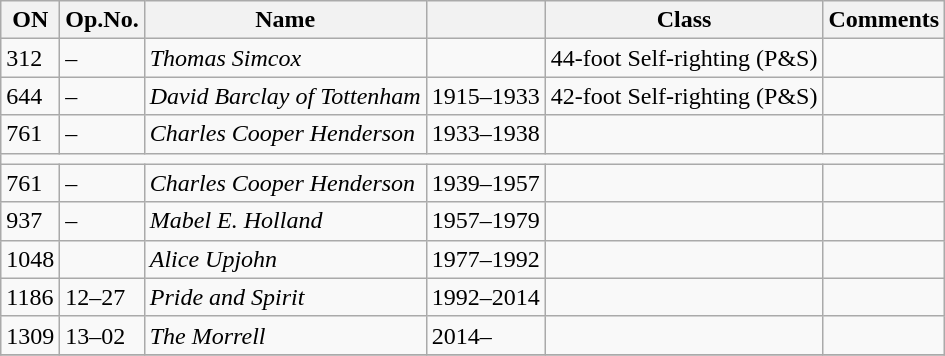<table class="wikitable">
<tr>
<th>ON</th>
<th>Op.No.</th>
<th>Name</th>
<th></th>
<th>Class</th>
<th>Comments</th>
</tr>
<tr>
<td>312</td>
<td>–</td>
<td><em>Thomas Simcox</em></td>
<td></td>
<td>44-foot Self-righting (P&S)</td>
<td></td>
</tr>
<tr>
<td>644</td>
<td>–</td>
<td><em>David Barclay of Tottenham</em></td>
<td>1915–1933</td>
<td>42-foot Self-righting (P&S)</td>
<td></td>
</tr>
<tr>
<td>761</td>
<td>–</td>
<td><em>Charles Cooper Henderson</em></td>
<td>1933–1938</td>
<td></td>
<td></td>
</tr>
<tr>
<td colspan=6 style=" text-align: center;"></td>
</tr>
<tr>
<td>761</td>
<td>–</td>
<td><em>Charles Cooper Henderson</em></td>
<td>1939–1957</td>
<td></td>
<td></td>
</tr>
<tr>
<td>937</td>
<td>–</td>
<td><em>Mabel E. Holland</em></td>
<td>1957–1979</td>
<td></td>
<td></td>
</tr>
<tr>
<td>1048</td>
<td></td>
<td><em>Alice Upjohn</em></td>
<td>1977–1992</td>
<td></td>
<td></td>
</tr>
<tr>
<td>1186</td>
<td>12–27</td>
<td><em>Pride and Spirit</em></td>
<td>1992–2014</td>
<td></td>
<td></td>
</tr>
<tr>
<td>1309</td>
<td>13–02</td>
<td><em>The Morrell</em></td>
<td>2014–</td>
<td></td>
<td></td>
</tr>
<tr>
</tr>
</table>
